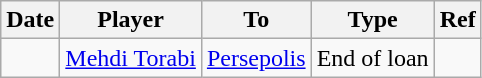<table class="wikitable">
<tr>
<th><strong>Date</strong></th>
<th><strong>Player</strong></th>
<th><strong>To</strong></th>
<th><strong>Type</strong></th>
<th><strong>Ref</strong></th>
</tr>
<tr>
<td></td>
<td> <a href='#'>Mehdi Torabi</a></td>
<td> <a href='#'>Persepolis</a></td>
<td>End of loan</td>
<td></td>
</tr>
</table>
